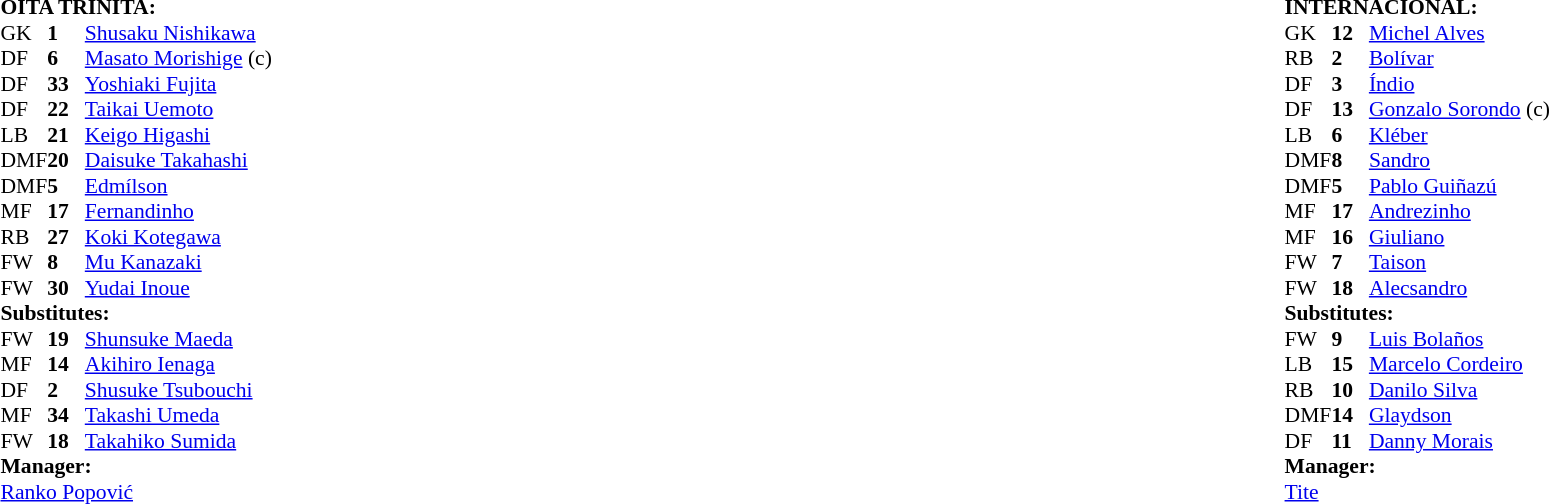<table width="100%">
<tr>
<td valign="top" width="50%"><br><table style="font-size: 90%" cellspacing="0" cellpadding="0">
<tr>
<td colspan="4"><strong>OITA TRINITA:</strong></td>
</tr>
<tr>
<th width=25></th>
<th width=25></th>
</tr>
<tr>
<td>GK</td>
<td><strong>1</strong></td>
<td> <a href='#'>Shusaku Nishikawa</a></td>
</tr>
<tr>
<td>DF</td>
<td><strong>6</strong></td>
<td> <a href='#'>Masato Morishige</a> (c)</td>
</tr>
<tr>
<td>DF</td>
<td><strong>33</strong></td>
<td> <a href='#'>Yoshiaki Fujita</a></td>
</tr>
<tr>
<td>DF</td>
<td><strong>22</strong></td>
<td> <a href='#'>Taikai Uemoto</a></td>
<td></td>
<td></td>
</tr>
<tr>
<td>LB</td>
<td><strong>21</strong></td>
<td> <a href='#'>Keigo Higashi</a></td>
<td></td>
<td></td>
</tr>
<tr>
<td>DMF</td>
<td><strong>20</strong></td>
<td> <a href='#'>Daisuke Takahashi</a></td>
</tr>
<tr>
<td>DMF</td>
<td><strong>5</strong></td>
<td> <a href='#'>Edmílson</a></td>
</tr>
<tr>
<td>MF</td>
<td><strong>17</strong></td>
<td> <a href='#'>Fernandinho</a></td>
<td></td>
<td></td>
</tr>
<tr>
<td>RB</td>
<td><strong>27</strong></td>
<td> <a href='#'>Koki Kotegawa</a></td>
<td></td>
<td></td>
</tr>
<tr>
<td>FW</td>
<td><strong>8</strong></td>
<td> <a href='#'>Mu Kanazaki</a></td>
</tr>
<tr>
<td>FW</td>
<td><strong>30</strong></td>
<td> <a href='#'>Yudai Inoue</a></td>
<td></td>
<td></td>
</tr>
<tr>
<td colspan=3><strong>Substitutes:</strong></td>
</tr>
<tr>
<td>FW</td>
<td><strong>19</strong></td>
<td> <a href='#'>Shunsuke Maeda</a></td>
<td></td>
<td></td>
</tr>
<tr>
<td>MF</td>
<td><strong>14</strong></td>
<td> <a href='#'>Akihiro Ienaga</a></td>
<td></td>
<td></td>
</tr>
<tr>
<td>DF</td>
<td><strong>2</strong></td>
<td> <a href='#'>Shusuke Tsubouchi</a></td>
<td></td>
<td></td>
</tr>
<tr>
<td>MF</td>
<td><strong>34</strong></td>
<td> <a href='#'>Takashi Umeda</a></td>
<td></td>
<td></td>
</tr>
<tr>
<td>FW</td>
<td><strong>18</strong></td>
<td> <a href='#'>Takahiko Sumida</a></td>
<td></td>
<td></td>
</tr>
<tr>
<td colspan=3><strong>Manager:</strong></td>
</tr>
<tr>
<td colspan=4> <a href='#'>Ranko Popović</a></td>
</tr>
</table>
</td>
<td><br><table style="font-size: 90%" cellspacing="0" cellpadding="0" align=center>
<tr>
<td colspan="4"><strong>INTERNACIONAL:</strong></td>
</tr>
<tr>
<th width=25></th>
<th width=25></th>
</tr>
<tr>
<td>GK</td>
<td><strong>12</strong></td>
<td> <a href='#'>Michel Alves</a></td>
</tr>
<tr>
<td>RB</td>
<td><strong>2</strong></td>
<td> <a href='#'>Bolívar</a></td>
</tr>
<tr>
<td>DF</td>
<td><strong>3</strong></td>
<td> <a href='#'>Índio</a></td>
</tr>
<tr>
<td>DF</td>
<td><strong>13</strong></td>
<td> <a href='#'>Gonzalo Sorondo</a> (c)</td>
</tr>
<tr>
<td>LB</td>
<td><strong>6</strong></td>
<td> <a href='#'>Kléber</a></td>
<td></td>
<td></td>
</tr>
<tr>
<td>DMF</td>
<td><strong>8</strong></td>
<td> <a href='#'>Sandro</a></td>
</tr>
<tr>
<td>DMF</td>
<td><strong>5</strong></td>
<td> <a href='#'>Pablo Guiñazú</a></td>
<td></td>
</tr>
<tr>
<td>MF</td>
<td><strong>17</strong></td>
<td> <a href='#'>Andrezinho</a></td>
<td></td>
<td></td>
</tr>
<tr>
<td>MF</td>
<td><strong>16</strong></td>
<td> <a href='#'>Giuliano</a></td>
<td></td>
<td></td>
</tr>
<tr>
<td>FW</td>
<td><strong>7</strong></td>
<td> <a href='#'>Taison</a></td>
<td></td>
<td></td>
</tr>
<tr>
<td>FW</td>
<td><strong>18</strong></td>
<td> <a href='#'>Alecsandro</a></td>
<td></td>
<td></td>
</tr>
<tr>
<td colspan=3><strong>Substitutes:</strong></td>
</tr>
<tr>
<td>FW</td>
<td><strong>9</strong></td>
<td> <a href='#'>Luis Bolaños</a></td>
<td></td>
<td></td>
</tr>
<tr>
<td>LB</td>
<td><strong>15</strong></td>
<td> <a href='#'>Marcelo Cordeiro</a></td>
<td></td>
<td></td>
</tr>
<tr>
<td>RB</td>
<td><strong>10</strong></td>
<td> <a href='#'>Danilo Silva</a></td>
<td></td>
<td></td>
</tr>
<tr>
<td>DMF</td>
<td><strong>14</strong></td>
<td> <a href='#'>Glaydson</a></td>
<td></td>
<td></td>
</tr>
<tr>
<td>DF</td>
<td><strong>11</strong></td>
<td> <a href='#'>Danny Morais</a></td>
<td></td>
<td></td>
</tr>
<tr>
<td colspan=3><strong>Manager:</strong></td>
</tr>
<tr>
<td colspan=4> <a href='#'>Tite</a></td>
</tr>
</table>
</td>
</tr>
</table>
